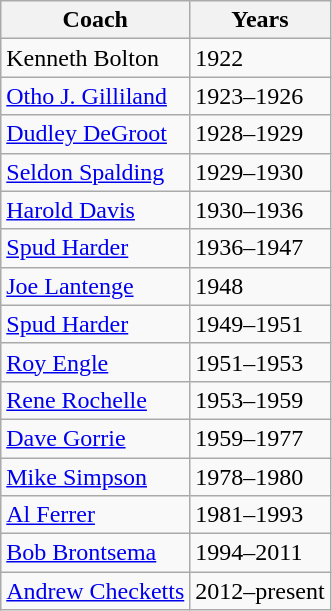<table class="wikitable">
<tr>
<th>Coach</th>
<th>Years</th>
</tr>
<tr>
<td>Kenneth Bolton</td>
<td>1922</td>
</tr>
<tr>
<td><a href='#'>Otho J. Gilliland</a></td>
<td>1923–1926</td>
</tr>
<tr>
<td><a href='#'>Dudley DeGroot</a></td>
<td>1928–1929</td>
</tr>
<tr>
<td><a href='#'>Seldon Spalding</a></td>
<td>1929–1930</td>
</tr>
<tr>
<td><a href='#'>Harold Davis</a></td>
<td>1930–1936</td>
</tr>
<tr>
<td><a href='#'>Spud Harder</a></td>
<td>1936–1947</td>
</tr>
<tr>
<td><a href='#'>Joe Lantenge</a></td>
<td>1948</td>
</tr>
<tr>
<td><a href='#'>Spud Harder</a></td>
<td>1949–1951</td>
</tr>
<tr>
<td><a href='#'>Roy Engle</a></td>
<td>1951–1953</td>
</tr>
<tr>
<td><a href='#'>Rene Rochelle</a></td>
<td>1953–1959</td>
</tr>
<tr>
<td><a href='#'>Dave Gorrie</a></td>
<td>1959–1977</td>
</tr>
<tr>
<td><a href='#'>Mike Simpson</a></td>
<td>1978–1980</td>
</tr>
<tr>
<td><a href='#'>Al Ferrer</a></td>
<td>1981–1993</td>
</tr>
<tr>
<td><a href='#'>Bob Brontsema</a></td>
<td>1994–2011</td>
</tr>
<tr>
<td><a href='#'>Andrew Checketts</a></td>
<td>2012–present</td>
</tr>
</table>
